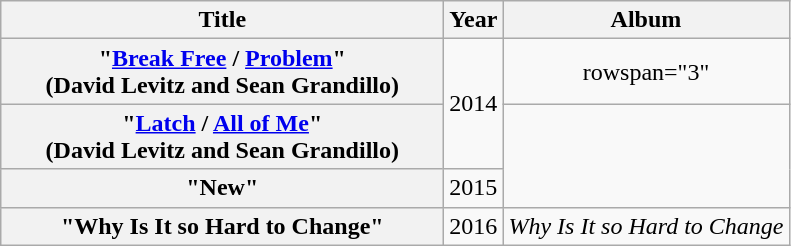<table class="wikitable plainrowheaders" style="text-align:center;">
<tr>
<th scope="col" style="width:18em;">Title</th>
<th scope="col">Year</th>
<th scope="col">Album</th>
</tr>
<tr>
<th scope="row">"<a href='#'>Break Free</a> / <a href='#'>Problem</a>"<br><span>(David Levitz and Sean Grandillo)</span></th>
<td rowspan="2">2014</td>
<td>rowspan="3" </td>
</tr>
<tr>
<th scope="row">"<a href='#'>Latch</a> / <a href='#'>All of Me</a>"<br><span>(David Levitz and Sean Grandillo)</span></th>
</tr>
<tr>
<th scope="row">"New"</th>
<td>2015</td>
</tr>
<tr>
<th scope="row">"Why Is It so Hard to Change"</th>
<td>2016</td>
<td><em>Why Is It so Hard to Change</em></td>
</tr>
</table>
